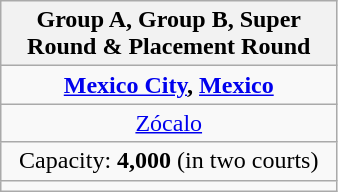<table class="wikitable" style="text-align:center" width=225>
<tr>
<th>Group A, Group B, Super Round & Placement Round</th>
</tr>
<tr>
<td> <strong><a href='#'>Mexico City</a>, <a href='#'>Mexico</a></strong></td>
</tr>
<tr>
<td><a href='#'>Zócalo</a></td>
</tr>
<tr>
<td>Capacity: <strong>4,000</strong> (in two courts)</td>
</tr>
<tr>
<td></td>
</tr>
</table>
